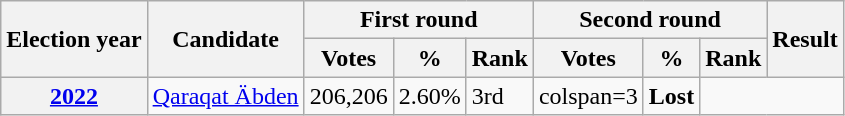<table class="wikitable">
<tr>
<th rowspan="2">Election year</th>
<th rowspan="2">Candidate</th>
<th colspan="3">First round</th>
<th colspan="3">Second round</th>
<th rowspan="2">Result</th>
</tr>
<tr>
<th>Votes</th>
<th>%</th>
<th>Rank</th>
<th>Votes</th>
<th>%</th>
<th>Rank</th>
</tr>
<tr>
<th><a href='#'>2022</a></th>
<td><a href='#'>Qaraqat Äbden</a></td>
<td>206,206</td>
<td>2.60%</td>
<td>3rd</td>
<td>colspan=3 </td>
<td><strong>Lost</strong> </td>
</tr>
</table>
